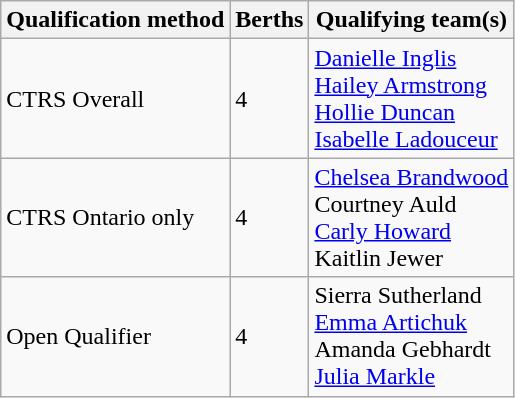<table class="wikitable">
<tr>
<th scope="col">Qualification method</th>
<th scope="col">Berths</th>
<th scope="col">Qualifying team(s)</th>
</tr>
<tr>
<td>CTRS Overall</td>
<td>4</td>
<td><a href='#'>Danielle Inglis</a> <br> <a href='#'>Hailey Armstrong</a> <br> <a href='#'>Hollie Duncan</a> <br> <a href='#'>Isabelle Ladouceur</a></td>
</tr>
<tr>
<td>CTRS Ontario only</td>
<td>4</td>
<td><a href='#'>Chelsea Brandwood</a> <br> Courtney Auld <br> <a href='#'>Carly Howard</a> <br> Kaitlin Jewer</td>
</tr>
<tr>
<td>Open Qualifier</td>
<td>4</td>
<td>Sierra Sutherland <br> <a href='#'>Emma Artichuk</a> <br> Amanda Gebhardt <br> <a href='#'>Julia Markle</a></td>
</tr>
</table>
